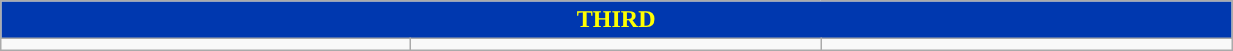<table class="wikitable collapsible collapsed" style="width:65%">
<tr>
<th colspan=6 ! style="color:yellow; background:#0038af;">THIRD</th>
</tr>
<tr>
<td></td>
<td></td>
<td></td>
</tr>
</table>
